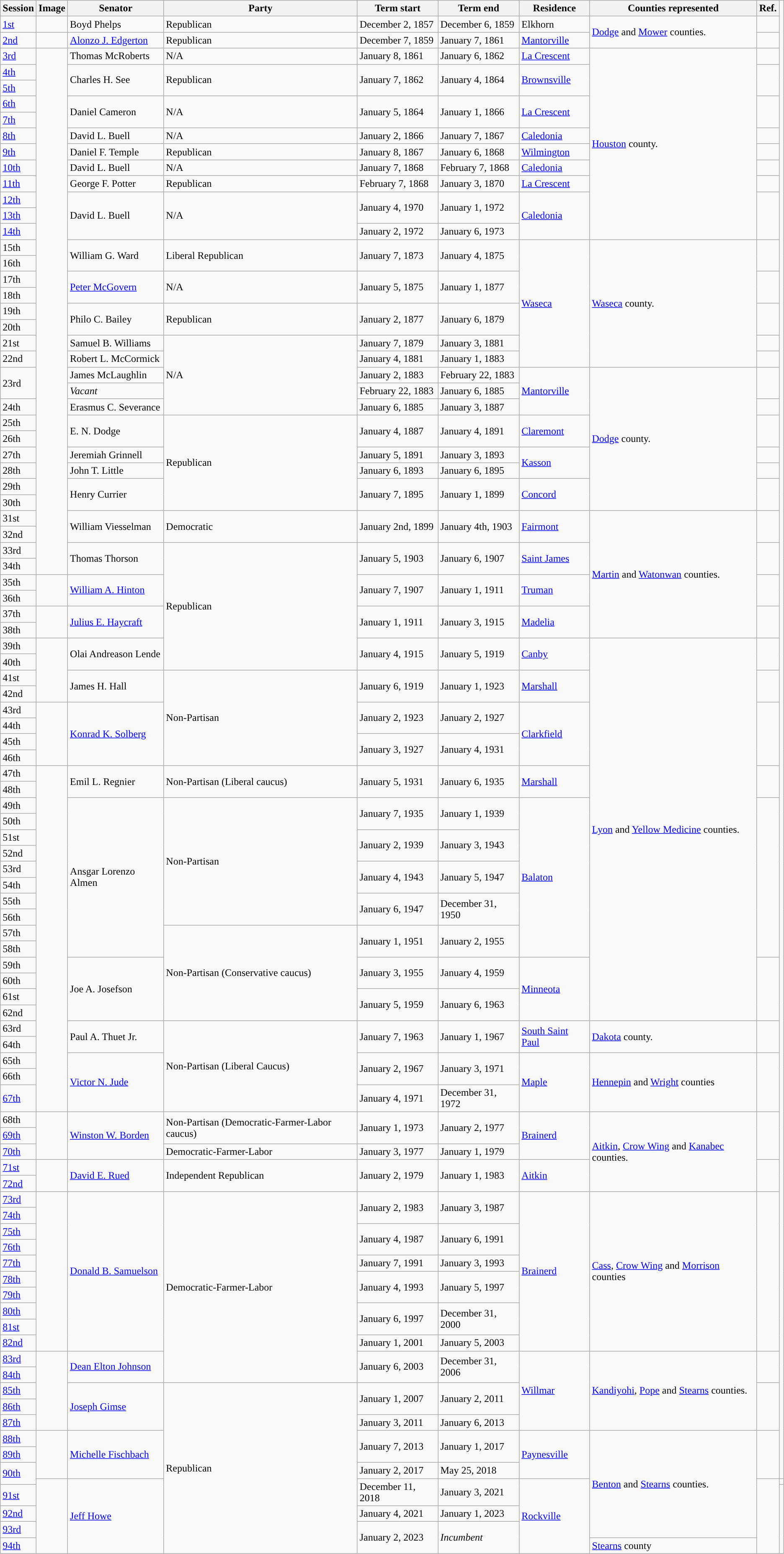<table class="wikitable">
<tr>
<th>Session</th>
<th>Image</th>
<th>Senator</th>
<th>Party</th>
<th>Term start</th>
<th>Term end</th>
<th>Residence</th>
<th>Counties represented</th>
<th>Ref.</th>
</tr>
<tr>
<td><a href='#'>1st</a></td>
<td></td>
<td>Boyd Phelps</td>
<td>Republican</td>
<td>December 2, 1857</td>
<td>December 6, 1859</td>
<td>Elkhorn</td>
<td rowspan="2"><a href='#'>Dodge</a> and <a href='#'>Mower</a> counties.</td>
<td></td>
</tr>
<tr>
<td><a href='#'>2nd</a></td>
<td></td>
<td><a href='#'>Alonzo J. Edgerton</a></td>
<td>Republican</td>
<td>December 7, 1859</td>
<td>January 7, 1861</td>
<td><a href='#'>Mantorville</a></td>
<td></td>
</tr>
<tr>
<td><a href='#'>3rd</a></td>
<td rowspan="34"></td>
<td>Thomas McRoberts</td>
<td>N/A</td>
<td>January 8, 1861</td>
<td>January 6, 1862</td>
<td><a href='#'>La Crescent</a></td>
<td rowspan="13"><a href='#'>Houston</a> county.</td>
<td></td>
</tr>
<tr>
<td><a href='#'>4th</a></td>
<td rowspan="2">Charles H. See</td>
<td rowspan="2">Republican</td>
<td rowspan="2">January 7, 1862</td>
<td rowspan="2">January 4, 1864</td>
<td rowspan="2"><a href='#'>Brownsville</a></td>
<td rowspan="2"></td>
</tr>
<tr>
<td><a href='#'>5th</a></td>
</tr>
<tr>
<td><a href='#'>6th</a></td>
<td rowspan="2">Daniel Cameron</td>
<td rowspan="2">N/A</td>
<td rowspan="2">January 5, 1864</td>
<td rowspan="2">January 1, 1866</td>
<td rowspan="2"><a href='#'>La Crescent</a></td>
<td rowspan="2"></td>
</tr>
<tr>
<td><a href='#'>7th</a></td>
</tr>
<tr>
<td><a href='#'>8th</a></td>
<td>David L. Buell</td>
<td>N/A</td>
<td>January 2, 1866</td>
<td>January 7, 1867</td>
<td><a href='#'>Caledonia</a></td>
<td></td>
</tr>
<tr>
<td><a href='#'>9th</a></td>
<td>Daniel F. Temple</td>
<td>Republican</td>
<td>January 8, 1867</td>
<td>January 6, 1868</td>
<td><a href='#'>Wilmington</a></td>
<td></td>
</tr>
<tr>
<td rowspan="2"><a href='#'>10th</a></td>
<td>David L. Buell</td>
<td>N/A</td>
<td>January 7, 1868</td>
<td>February 7, 1868</td>
<td><a href='#'>Caledonia</a></td>
<td></td>
</tr>
<tr>
<td rowspan="2">George F. Potter</td>
<td rowspan="2">Republican</td>
<td rowspan="2">February 7, 1868</td>
<td rowspan="2">January 3, 1870</td>
<td rowspan="2"><a href='#'>La Crescent</a></td>
<td rowspan="2"></td>
</tr>
<tr>
<td><a href='#'>11th</a></td>
</tr>
<tr>
<td><a href='#'>12th</a></td>
<td rowspan="3">David L. Buell</td>
<td rowspan="3">N/A</td>
<td rowspan="2">January 4, 1970</td>
<td rowspan="2">January 1, 1972</td>
<td rowspan="3"><a href='#'>Caledonia</a></td>
<td rowspan="3"></td>
</tr>
<tr>
<td><a href='#'>13th</a></td>
</tr>
<tr>
<td><a href='#'>14th</a></td>
<td>January 2, 1972</td>
<td>January 6, 1973</td>
</tr>
<tr>
<td>15th</td>
<td rowspan="2">William G. Ward</td>
<td rowspan="2">Liberal Republican</td>
<td rowspan="2">January 7, 1873</td>
<td rowspan="2">January 4, 1875</td>
<td rowspan="8"><a href='#'>Waseca</a></td>
<td rowspan="8"><a href='#'>Waseca</a> county.</td>
<td rowspan="2"></td>
</tr>
<tr>
<td>16th</td>
</tr>
<tr>
<td>17th</td>
<td rowspan="2"><a href='#'>Peter McGovern</a></td>
<td rowspan="2">N/A</td>
<td rowspan="2">January 5, 1875</td>
<td rowspan="2">January 1, 1877</td>
<td rowspan="2"></td>
</tr>
<tr>
<td>18th</td>
</tr>
<tr>
<td>19th</td>
<td rowspan="2">Philo C. Bailey</td>
<td rowspan="2">Republican</td>
<td rowspan="2">January 2, 1877</td>
<td rowspan="2">January 6, 1879</td>
<td rowspan="2"></td>
</tr>
<tr>
<td>20th</td>
</tr>
<tr>
<td>21st</td>
<td>Samuel B. Williams</td>
<td rowspan="5">N/A</td>
<td>January 7, 1879</td>
<td>January 3, 1881</td>
<td></td>
</tr>
<tr>
<td>22nd</td>
<td>Robert L. McCormick</td>
<td>January 4, 1881</td>
<td>January 1, 1883</td>
<td></td>
</tr>
<tr>
<td rowspan="2">23rd</td>
<td>James McLaughlin</td>
<td>January 2, 1883</td>
<td>February 22, 1883</td>
<td rowspan="3"><a href='#'>Mantorville</a></td>
<td rowspan="9"><a href='#'>Dodge</a> county.</td>
<td rowspan="2"></td>
</tr>
<tr>
<td colspan="2"><em>Vacant</em></td>
<td>February 22, 1883</td>
<td>January 6, 1885</td>
</tr>
<tr>
<td>24th</td>
<td>Erasmus C. Severance</td>
<td>January 6, 1885</td>
<td>January 3, 1887</td>
<td></td>
</tr>
<tr>
<td>25th</td>
<td rowspan="2">E. N. Dodge</td>
<td rowspan="6">Republican</td>
<td rowspan="2">January 4, 1887</td>
<td rowspan="2">January 4, 1891</td>
<td rowspan="2"><a href='#'>Claremont</a></td>
<td rowspan="2"></td>
</tr>
<tr>
<td>26th</td>
</tr>
<tr>
<td>27th</td>
<td>Jeremiah Grinnell</td>
<td>January 5, 1891</td>
<td>January 3, 1893</td>
<td rowspan="2"><a href='#'>Kasson</a></td>
<td></td>
</tr>
<tr>
<td>28th</td>
<td>John T. Little</td>
<td>January 6, 1893</td>
<td>January 6, 1895</td>
<td></td>
</tr>
<tr>
<td>29th</td>
<td rowspan="2">Henry Currier</td>
<td rowspan="2">January 7, 1895</td>
<td rowspan="2">January 1, 1899</td>
<td rowspan="2"><a href='#'>Concord</a></td>
<td rowspan="2"></td>
</tr>
<tr>
<td>30th</td>
</tr>
<tr>
<td>31st</td>
<td rowspan="2">William Viesselman</td>
<td rowspan="2">Democratic</td>
<td rowspan="2">January 2nd, 1899</td>
<td rowspan="2">January 4th, 1903</td>
<td rowspan="2"><a href='#'>Fairmont</a></td>
<td rowspan="8"><a href='#'>Martin</a> and <a href='#'>Watonwan</a> counties.</td>
<td rowspan="2"></td>
</tr>
<tr>
<td>32nd</td>
</tr>
<tr>
<td>33rd</td>
<td rowspan="2">Thomas Thorson</td>
<td rowspan="8">Republican</td>
<td rowspan="2">January 5, 1903</td>
<td rowspan="2">January 6, 1907</td>
<td rowspan="2"><a href='#'>Saint James</a></td>
<td rowspan="2"></td>
</tr>
<tr>
<td>34th</td>
</tr>
<tr>
<td>35th</td>
<td rowspan="2"></td>
<td rowspan="2"><a href='#'>William A. Hinton</a></td>
<td rowspan="2">January 7, 1907</td>
<td rowspan="2">January 1, 1911</td>
<td rowspan="2"><a href='#'>Truman</a></td>
<td rowspan="2"></td>
</tr>
<tr>
<td>36th</td>
</tr>
<tr>
<td>37th</td>
<td rowspan="2"></td>
<td rowspan="2"><a href='#'>Julius E. Haycraft</a></td>
<td rowspan="2">January 1, 1911</td>
<td rowspan="2">January 3, 1915</td>
<td rowspan="2"><a href='#'>Madelia</a></td>
<td rowspan="2"></td>
</tr>
<tr>
<td>38th</td>
</tr>
<tr>
<td>39th</td>
<td rowspan="4"></td>
<td rowspan="2">Olai Andreason Lende</td>
<td rowspan="2">January 4, 1915</td>
<td rowspan="2">January 5, 1919</td>
<td rowspan="2"><a href='#'>Canby</a></td>
<td rowspan="24"><a href='#'>Lyon</a> and <a href='#'>Yellow Medicine</a> counties.</td>
<td rowspan="2"></td>
</tr>
<tr>
<td>40th</td>
</tr>
<tr>
<td>41st</td>
<td rowspan="2">James H. Hall</td>
<td rowspan="6">Non-Partisan</td>
<td rowspan="2">January 6, 1919</td>
<td rowspan="2">January 1, 1923</td>
<td rowspan="2"><a href='#'>Marshall</a></td>
<td rowspan="2"></td>
</tr>
<tr>
<td>42nd</td>
</tr>
<tr>
<td>43rd</td>
<td rowspan="4"></td>
<td rowspan="4"><a href='#'>Konrad K. Solberg</a></td>
<td rowspan="2">January 2, 1923</td>
<td rowspan="2">January 2, 1927</td>
<td rowspan="4"><a href='#'>Clarkfield</a></td>
<td rowspan="4"></td>
</tr>
<tr>
<td>44th</td>
</tr>
<tr>
<td>45th</td>
<td rowspan="2">January 3, 1927</td>
<td rowspan="2">January 4, 1931</td>
</tr>
<tr>
<td>46th</td>
</tr>
<tr>
<td>47th</td>
<td rowspan="21"></td>
<td rowspan="2">Emil L. Regnier</td>
<td rowspan="2">Non-Partisan (Liberal caucus)</td>
<td rowspan="2">January 5, 1931</td>
<td rowspan="2">January 6, 1935</td>
<td rowspan="2"><a href='#'>Marshall</a></td>
<td rowspan="2"></td>
</tr>
<tr>
<td>48th</td>
</tr>
<tr>
<td>49th</td>
<td rowspan="10">Ansgar Lorenzo Almen</td>
<td rowspan="8">Non-Partisan</td>
<td rowspan="2">January 7, 1935</td>
<td rowspan="2">January 1, 1939</td>
<td rowspan="10"><a href='#'>Balaton</a></td>
<td rowspan="10"></td>
</tr>
<tr>
<td>50th</td>
</tr>
<tr>
<td>51st</td>
<td rowspan="2">January 2, 1939</td>
<td rowspan="2">January 3, 1943</td>
</tr>
<tr>
<td>52nd</td>
</tr>
<tr>
<td>53rd</td>
<td rowspan="2">January 4, 1943</td>
<td rowspan="2">January 5, 1947</td>
</tr>
<tr>
<td>54th</td>
</tr>
<tr>
<td>55th</td>
<td rowspan="2">January 6, 1947</td>
<td rowspan="2">December 31, 1950</td>
</tr>
<tr>
<td>56th</td>
</tr>
<tr>
<td>57th</td>
<td rowspan="6">Non-Partisan (Conservative caucus)</td>
<td rowspan="2">January 1, 1951</td>
<td rowspan="2">January 2, 1955</td>
</tr>
<tr>
<td>58th</td>
</tr>
<tr>
<td>59th</td>
<td rowspan="4">Joe A. Josefson</td>
<td rowspan="2">January 3, 1955</td>
<td rowspan="2">January 4, 1959</td>
<td rowspan="4"><a href='#'>Minneota</a></td>
<td rowspan="4"></td>
</tr>
<tr>
<td>60th</td>
</tr>
<tr>
<td>61st</td>
<td rowspan="2">January 5, 1959</td>
<td rowspan="2">January 6, 1963</td>
</tr>
<tr>
<td>62nd</td>
</tr>
<tr>
<td>63rd</td>
<td rowspan="2">Paul A. Thuet Jr.</td>
<td rowspan="5">Non-Partisan (Liberal Caucus)</td>
<td rowspan="2">January 7, 1963</td>
<td rowspan="2">January 1, 1967</td>
<td rowspan="2"><a href='#'>South Saint Paul</a></td>
<td rowspan="2"><a href='#'>Dakota</a> county.</td>
<td rowspan="2"></td>
</tr>
<tr>
<td>64th</td>
</tr>
<tr>
<td>65th</td>
<td rowspan="3"><a href='#'>Victor N. Jude</a></td>
<td rowspan="2">January 2, 1967</td>
<td rowspan="2">January 3, 1971</td>
<td rowspan="3"><a href='#'>Maple</a></td>
<td rowspan="3"><a href='#'>Hennepin</a> and <a href='#'>Wright</a> counties</td>
<td rowspan="3"></td>
</tr>
<tr>
<td>66th</td>
</tr>
<tr>
<td><a href='#'>67th</a></td>
<td>January 4, 1971</td>
<td>December 31, 1972</td>
</tr>
<tr>
<td>68th</td>
<td rowspan="3"></td>
<td rowspan="3"><a href='#'>Winston W. Borden</a></td>
<td rowspan="2">Non-Partisan (Democratic-Farmer-Labor caucus)</td>
<td rowspan="2">January 1, 1973</td>
<td rowspan="2">January 2, 1977</td>
<td rowspan="3"><a href='#'>Brainerd</a></td>
<td rowspan="5"><a href='#'>Aitkin</a>, <a href='#'>Crow Wing</a> and <a href='#'>Kanabec</a> counties.</td>
<td rowspan="3"></td>
</tr>
<tr>
<td><a href='#'>69th</a></td>
</tr>
<tr>
<td><a href='#'>70th</a></td>
<td>Democratic-Farmer-Labor</td>
<td>January 3, 1977</td>
<td>January 1, 1979</td>
</tr>
<tr>
<td><a href='#'>71st</a></td>
<td rowspan="2"></td>
<td rowspan="2"><a href='#'>David E. Rued</a></td>
<td rowspan="2">Independent Republican</td>
<td rowspan="2">January 2, 1979</td>
<td rowspan="2">January 1, 1983</td>
<td rowspan="2"><a href='#'>Aitkin</a></td>
<td rowspan="2"></td>
</tr>
<tr>
<td><a href='#'>72nd</a></td>
</tr>
<tr>
<td><a href='#'>73rd</a></td>
<td rowspan="10"></td>
<td rowspan="10"><a href='#'>Donald B. Samuelson</a></td>
<td rowspan="12">Democratic-Farmer-Labor</td>
<td rowspan="2">January 2, 1983</td>
<td rowspan="2">January 3, 1987</td>
<td rowspan="10"><a href='#'>Brainerd</a></td>
<td rowspan="10"><a href='#'>Cass</a>, <a href='#'>Crow Wing</a> and <a href='#'>Morrison</a> counties</td>
<td rowspan="10"></td>
</tr>
<tr>
<td><a href='#'>74th</a></td>
</tr>
<tr>
<td><a href='#'>75th</a></td>
<td rowspan="2">January 4, 1987</td>
<td rowspan="2">January 6, 1991</td>
</tr>
<tr>
<td><a href='#'>76th</a></td>
</tr>
<tr>
<td><a href='#'>77th</a></td>
<td>January 7, 1991</td>
<td>January 3, 1993</td>
</tr>
<tr>
<td><a href='#'>78th</a></td>
<td rowspan="2">January 4, 1993</td>
<td rowspan="2">January 5, 1997</td>
</tr>
<tr>
<td><a href='#'>79th</a></td>
</tr>
<tr>
<td><a href='#'>80th</a></td>
<td rowspan="2">January 6, 1997</td>
<td rowspan="2">December 31, 2000</td>
</tr>
<tr>
<td><a href='#'>81st</a></td>
</tr>
<tr>
<td><a href='#'>82nd</a></td>
<td>January 1, 2001</td>
<td>January 5, 2003</td>
</tr>
<tr>
<td><a href='#'>83rd</a></td>
<td rowspan="5"></td>
<td rowspan="2"><a href='#'>Dean Elton Johnson</a></td>
<td rowspan="2">January 6, 2003</td>
<td rowspan="2">December 31, 2006</td>
<td rowspan="5"><a href='#'>Willmar</a></td>
<td rowspan="5"><a href='#'>Kandiyohi</a>, <a href='#'>Pope</a> and <a href='#'>Stearns</a> counties.</td>
<td rowspan="2"></td>
</tr>
<tr>
<td><a href='#'>84th</a></td>
</tr>
<tr>
<td><a href='#'>85th</a></td>
<td rowspan="3"><a href='#'>Joseph Gimse</a></td>
<td rowspan="12">Republican</td>
<td rowspan="2">January 1, 2007</td>
<td rowspan="2">January 2, 2011</td>
<td rowspan="3"></td>
</tr>
<tr>
<td><a href='#'>86th</a></td>
</tr>
<tr>
<td><a href='#'>87th</a></td>
<td>January 3, 2011</td>
<td>January 6, 2013</td>
</tr>
<tr>
<td><a href='#'>88th</a></td>
<td rowspan="3"></td>
<td rowspan="3"><a href='#'>Michelle Fischbach</a></td>
<td rowspan="2">January 7, 2013</td>
<td rowspan="2">January 1, 2017</td>
<td rowspan="3"><a href='#'>Paynesville</a></td>
<td rowspan="8"><a href='#'>Benton</a> and <a href='#'>Stearns</a> counties.</td>
<td rowspan="3"></td>
</tr>
<tr>
<td><a href='#'>89th</a></td>
</tr>
<tr>
<td rowspan="3"><a href='#'>90th</a></td>
<td>January 2, 2017</td>
<td>May 25, 2018</td>
</tr>
<tr>
<td rowspan="7"></td>
<td rowspan="7"><a href='#'>Jeff Howe</a></td>
<td rowspan="3">December 11, 2018</td>
<td rowspan="3">January 3, 2021</td>
<td rowspan="6"><a href='#'>Rockville</a></td>
<td rowspan="6"></td>
</tr>
<tr>
<td></td>
</tr>
<tr>
<td><a href='#'>91st</a></td>
</tr>
<tr>
<td><a href='#'>92nd</a></td>
<td>January 4, 2021</td>
<td>January 1, 2023</td>
</tr>
<tr>
<td><a href='#'>93rd</a></td>
<td rowspan="2">January 2, 2023</td>
<td rowspan="2"><em>Incumbent</em></td>
</tr>
<tr>
<td><a href='#'>94th</a></td>
<td><a href='#'>Stearns</a> county</td>
</tr>
</table>
